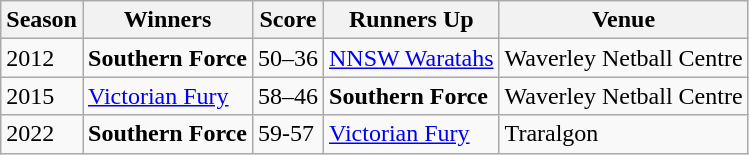<table class="wikitable collapsible">
<tr>
<th>Season</th>
<th>Winners</th>
<th>Score</th>
<th>Runners Up</th>
<th>Venue</th>
</tr>
<tr>
<td>2012 </td>
<td><strong>Southern Force</strong></td>
<td>50–36</td>
<td><a href='#'>NNSW Waratahs</a></td>
<td>Waverley Netball Centre</td>
</tr>
<tr>
<td>2015 </td>
<td><a href='#'>Victorian Fury</a></td>
<td>58–46</td>
<td><strong>Southern Force</strong></td>
<td>Waverley Netball Centre</td>
</tr>
<tr>
<td>2022</td>
<td><strong>Southern Force</strong></td>
<td>59-57</td>
<td><a href='#'>Victorian Fury</a></td>
<td>Traralgon</td>
</tr>
</table>
